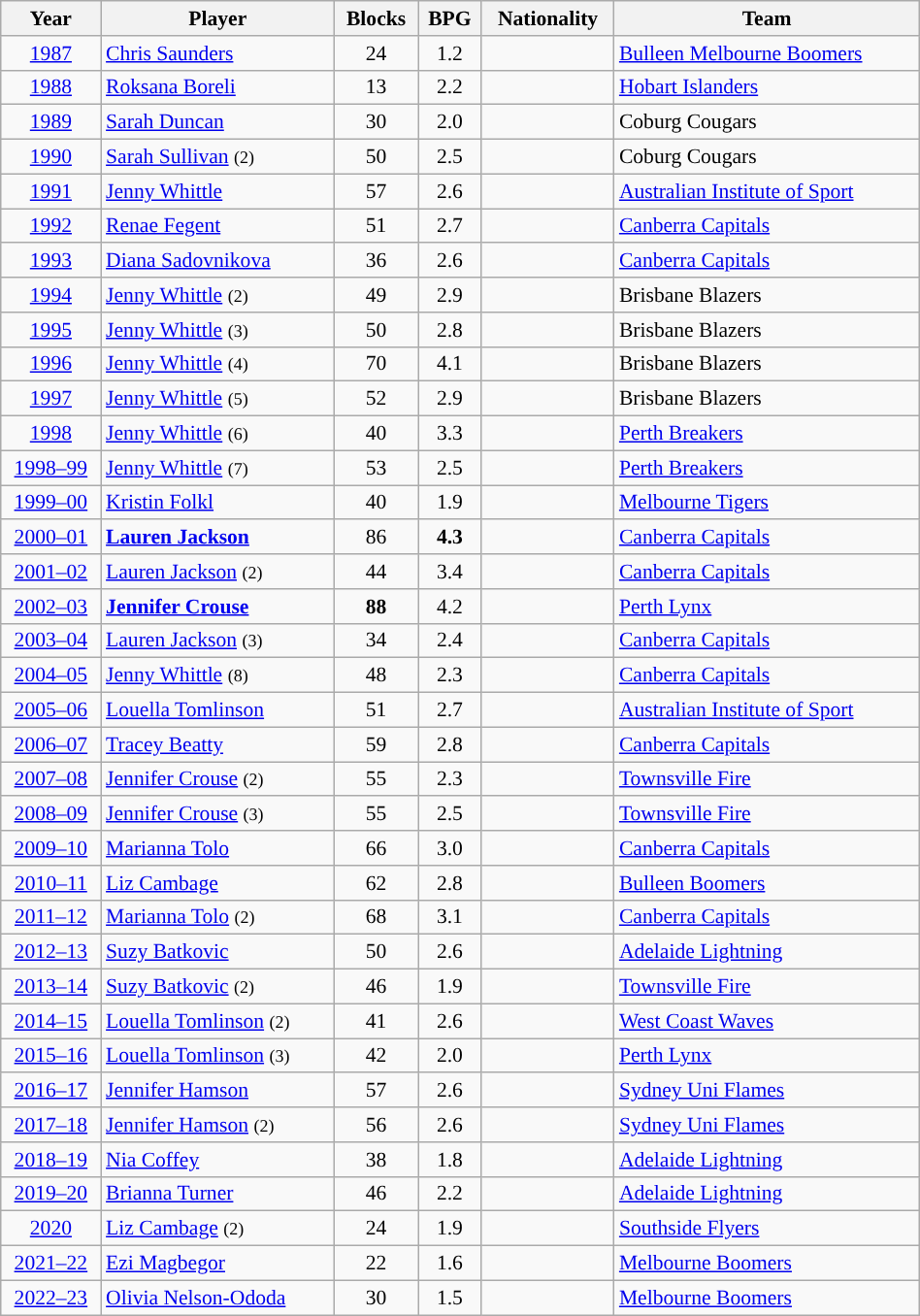<table class="wikitable sortable" style="width: 50%; text-align:center; font-size:90%">
<tr>
<th>Year</th>
<th>Player</th>
<th>Blocks</th>
<th>BPG</th>
<th>Nationality</th>
<th>Team</th>
</tr>
<tr>
<td><a href='#'>1987</a></td>
<td style="text-align: left"><a href='#'>Chris Saunders</a></td>
<td>24</td>
<td>1.2</td>
<td style="text-align: left"></td>
<td style="text-align: left"><a href='#'>Bulleen Melbourne Boomers</a></td>
</tr>
<tr>
<td><a href='#'>1988</a></td>
<td style="text-align: left"><a href='#'>Roksana Boreli</a></td>
<td>13</td>
<td>2.2</td>
<td style="text-align: left"></td>
<td style="text-align: left"><a href='#'>Hobart Islanders</a></td>
</tr>
<tr>
<td><a href='#'>1989</a></td>
<td style="text-align: left"><a href='#'>Sarah Duncan</a></td>
<td>30</td>
<td>2.0</td>
<td style="text-align: left"></td>
<td style="text-align: left">Coburg Cougars</td>
</tr>
<tr>
<td><a href='#'>1990</a></td>
<td style="text-align: left"><a href='#'>Sarah Sullivan</a> <small> (2) </small></td>
<td>50</td>
<td>2.5</td>
<td style="text-align: left"></td>
<td style="text-align: left">Coburg Cougars</td>
</tr>
<tr>
<td><a href='#'>1991</a></td>
<td style="text-align: left"><a href='#'>Jenny Whittle</a></td>
<td>57</td>
<td>2.6</td>
<td style="text-align: left"></td>
<td style="text-align: left"><a href='#'>Australian Institute of Sport</a></td>
</tr>
<tr>
<td><a href='#'>1992</a></td>
<td style="text-align: left"><a href='#'>Renae Fegent</a></td>
<td>51</td>
<td>2.7</td>
<td style="text-align: left"></td>
<td style="text-align: left"><a href='#'>Canberra Capitals</a></td>
</tr>
<tr>
<td><a href='#'>1993</a></td>
<td style="text-align: left"><a href='#'>Diana Sadovnikova</a></td>
<td>36</td>
<td>2.6</td>
<td style="text-align: left"></td>
<td style="text-align: left"><a href='#'>Canberra Capitals</a></td>
</tr>
<tr>
<td><a href='#'>1994</a></td>
<td style="text-align: left"><a href='#'>Jenny Whittle</a> <small> (2) </small></td>
<td>49</td>
<td>2.9</td>
<td style="text-align: left"></td>
<td style="text-align: left">Brisbane Blazers</td>
</tr>
<tr>
<td><a href='#'>1995</a></td>
<td style="text-align: left"><a href='#'>Jenny Whittle</a> <small> (3) </small></td>
<td>50</td>
<td>2.8</td>
<td style="text-align: left"></td>
<td style="text-align: left">Brisbane Blazers</td>
</tr>
<tr>
<td><a href='#'>1996</a></td>
<td style="text-align: left"><a href='#'>Jenny Whittle</a> <small> (4) </small></td>
<td>70</td>
<td>4.1</td>
<td style="text-align: left"></td>
<td style="text-align: left">Brisbane Blazers</td>
</tr>
<tr>
<td><a href='#'>1997</a></td>
<td style="text-align: left"><a href='#'>Jenny Whittle</a> <small> (5) </small></td>
<td>52</td>
<td>2.9</td>
<td style="text-align: left"></td>
<td style="text-align: left">Brisbane Blazers</td>
</tr>
<tr>
<td><a href='#'>1998</a></td>
<td style="text-align: left"><a href='#'>Jenny Whittle</a> <small> (6) </small></td>
<td>40</td>
<td>3.3</td>
<td style="text-align: left"></td>
<td style="text-align: left"><a href='#'>Perth Breakers</a></td>
</tr>
<tr>
<td><a href='#'>1998–99</a></td>
<td style="text-align: left"><a href='#'>Jenny Whittle</a> <small> (7) </small></td>
<td>53</td>
<td>2.5</td>
<td style="text-align: left"></td>
<td style="text-align: left"><a href='#'>Perth Breakers</a></td>
</tr>
<tr>
<td><a href='#'>1999–00</a></td>
<td style="text-align: left"><a href='#'>Kristin Folkl</a></td>
<td>40</td>
<td>1.9</td>
<td style="text-align: left"></td>
<td style="text-align: left"><a href='#'>Melbourne Tigers</a></td>
</tr>
<tr>
<td><a href='#'>2000–01</a></td>
<td style="text-align: left"><strong><a href='#'>Lauren Jackson</a></strong></td>
<td>86</td>
<td><strong>4.3</strong></td>
<td style="text-align: left"></td>
<td style="text-align: left"><a href='#'>Canberra Capitals</a></td>
</tr>
<tr>
<td><a href='#'>2001–02</a></td>
<td style="text-align: left"><a href='#'>Lauren Jackson</a> <small>(2)</small></td>
<td>44</td>
<td>3.4</td>
<td style="text-align: left"></td>
<td style="text-align: left"><a href='#'>Canberra Capitals</a></td>
</tr>
<tr>
<td><a href='#'>2002–03</a></td>
<td style="text-align: left"><strong><a href='#'>Jennifer Crouse</a></strong></td>
<td><strong>88</strong></td>
<td>4.2</td>
<td style="text-align: left"></td>
<td style="text-align: left"><a href='#'>Perth Lynx</a></td>
</tr>
<tr>
<td><a href='#'>2003–04</a></td>
<td style="text-align: left"><a href='#'>Lauren Jackson</a> <small>(3)</small></td>
<td>34</td>
<td>2.4</td>
<td style="text-align: left"></td>
<td style="text-align: left"><a href='#'>Canberra Capitals</a></td>
</tr>
<tr>
<td><a href='#'>2004–05</a></td>
<td style="text-align: left"><a href='#'>Jenny Whittle</a> <small> (8) </small></td>
<td>48</td>
<td>2.3</td>
<td style="text-align: left"></td>
<td style="text-align: left"><a href='#'>Canberra Capitals</a></td>
</tr>
<tr>
<td><a href='#'>2005–06</a></td>
<td style="text-align: left"><a href='#'>Louella Tomlinson</a></td>
<td>51</td>
<td>2.7</td>
<td style="text-align: left"></td>
<td style="text-align: left"><a href='#'>Australian Institute of Sport</a></td>
</tr>
<tr>
<td><a href='#'>2006–07</a></td>
<td style="text-align: left"><a href='#'>Tracey Beatty</a></td>
<td>59</td>
<td>2.8</td>
<td style="text-align: left"></td>
<td style="text-align: left"><a href='#'>Canberra Capitals</a></td>
</tr>
<tr>
<td><a href='#'>2007–08</a></td>
<td style="text-align: left"><a href='#'>Jennifer Crouse</a> <small>(2)</small></td>
<td>55</td>
<td>2.3</td>
<td style="text-align: left"></td>
<td style="text-align: left"><a href='#'>Townsville Fire</a></td>
</tr>
<tr>
<td><a href='#'>2008–09</a></td>
<td style="text-align: left"><a href='#'>Jennifer Crouse</a> <small>(3)</small></td>
<td>55</td>
<td>2.5</td>
<td style="text-align: left"></td>
<td style="text-align: left"><a href='#'>Townsville Fire</a></td>
</tr>
<tr>
<td><a href='#'>2009–10</a></td>
<td style="text-align: left"><a href='#'>Marianna Tolo</a></td>
<td>66</td>
<td>3.0</td>
<td style="text-align: left"></td>
<td style="text-align: left"><a href='#'>Canberra Capitals</a></td>
</tr>
<tr>
<td><a href='#'>2010–11</a></td>
<td style="text-align: left"><a href='#'>Liz Cambage</a></td>
<td>62</td>
<td>2.8</td>
<td style="text-align: left"></td>
<td style="text-align: left"><a href='#'>Bulleen Boomers</a></td>
</tr>
<tr>
<td><a href='#'>2011–12</a></td>
<td style="text-align: left"><a href='#'>Marianna Tolo</a> <small>(2)</small></td>
<td>68</td>
<td>3.1</td>
<td style="text-align: left"></td>
<td style="text-align: left"><a href='#'>Canberra Capitals</a></td>
</tr>
<tr>
<td><a href='#'>2012–13</a></td>
<td style="text-align: left"><a href='#'>Suzy Batkovic</a></td>
<td>50</td>
<td>2.6</td>
<td style="text-align: left"></td>
<td style="text-align: left"><a href='#'>Adelaide Lightning</a></td>
</tr>
<tr>
<td><a href='#'>2013–14</a></td>
<td style="text-align: left"><a href='#'>Suzy Batkovic</a> <small>(2)</small></td>
<td>46</td>
<td>1.9</td>
<td style="text-align: left"></td>
<td style="text-align: left"><a href='#'>Townsville Fire</a></td>
</tr>
<tr>
<td><a href='#'>2014–15</a></td>
<td style="text-align: left"><a href='#'>Louella Tomlinson</a> <small>(2)</small></td>
<td>41</td>
<td>2.6</td>
<td style="text-align: left"></td>
<td style="text-align: left"><a href='#'>West Coast Waves</a></td>
</tr>
<tr>
<td><a href='#'>2015–16</a></td>
<td style="text-align: left"><a href='#'>Louella Tomlinson</a> <small>(3)</small></td>
<td>42</td>
<td>2.0</td>
<td style="text-align: left"></td>
<td style="text-align: left"><a href='#'>Perth Lynx</a></td>
</tr>
<tr>
<td><a href='#'>2016–17</a></td>
<td style="text-align: left"><a href='#'>Jennifer Hamson</a></td>
<td>57</td>
<td>2.6</td>
<td style="text-align: left"></td>
<td style="text-align: left"><a href='#'>Sydney Uni Flames</a></td>
</tr>
<tr>
<td><a href='#'>2017–18</a></td>
<td style="text-align: left"><a href='#'>Jennifer Hamson</a> <small>(2)</small></td>
<td>56</td>
<td>2.6</td>
<td style="text-align: left"></td>
<td style="text-align: left"><a href='#'>Sydney Uni Flames</a></td>
</tr>
<tr>
<td><a href='#'>2018–19</a></td>
<td style="text-align: left"><a href='#'>Nia Coffey</a></td>
<td>38</td>
<td>1.8</td>
<td style="text-align: left"></td>
<td style="text-align: left"><a href='#'>Adelaide Lightning</a></td>
</tr>
<tr>
<td><a href='#'>2019–20</a></td>
<td style="text-align: left"><a href='#'>Brianna Turner</a></td>
<td>46</td>
<td>2.2</td>
<td style="text-align: left"></td>
<td style="text-align: left"><a href='#'>Adelaide Lightning</a></td>
</tr>
<tr>
<td><a href='#'>2020</a></td>
<td style="text-align: left"><a href='#'>Liz Cambage</a> <small>(2)</small></td>
<td>24</td>
<td>1.9</td>
<td style="text-align: left"></td>
<td style="text-align: left"><a href='#'>Southside Flyers</a></td>
</tr>
<tr>
<td><a href='#'>2021–22</a></td>
<td style="text-align: left"><a href='#'>Ezi Magbegor</a></td>
<td>22</td>
<td>1.6</td>
<td style="text-align: left"></td>
<td style="text-align: left"><a href='#'>Melbourne Boomers</a></td>
</tr>
<tr>
<td><a href='#'>2022–23</a></td>
<td style="text-align: left"><a href='#'>Olivia Nelson-Ododa</a></td>
<td>30</td>
<td>1.5</td>
<td style="text-align: left"></td>
<td style="text-align: left"><a href='#'>Melbourne Boomers</a></td>
</tr>
</table>
